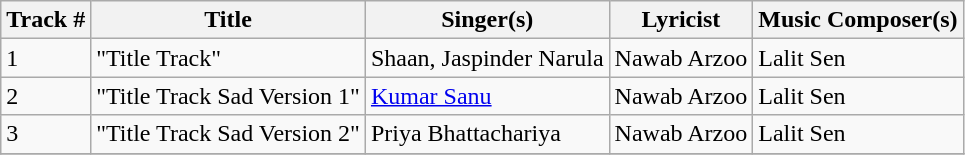<table class="wikitable ">
<tr>
<th>Track #</th>
<th>Title</th>
<th>Singer(s)</th>
<th>Lyricist</th>
<th>Music Composer(s)</th>
</tr>
<tr>
<td>1</td>
<td>"Title Track"</td>
<td>Shaan, Jaspinder Narula</td>
<td>Nawab Arzoo</td>
<td>Lalit Sen</td>
</tr>
<tr>
<td>2</td>
<td>"Title Track Sad Version 1"</td>
<td><a href='#'>Kumar Sanu</a></td>
<td>Nawab Arzoo</td>
<td>Lalit Sen</td>
</tr>
<tr>
<td>3</td>
<td>"Title Track Sad Version 2"</td>
<td>Priya Bhattachariya</td>
<td>Nawab Arzoo</td>
<td>Lalit Sen</td>
</tr>
<tr>
</tr>
</table>
